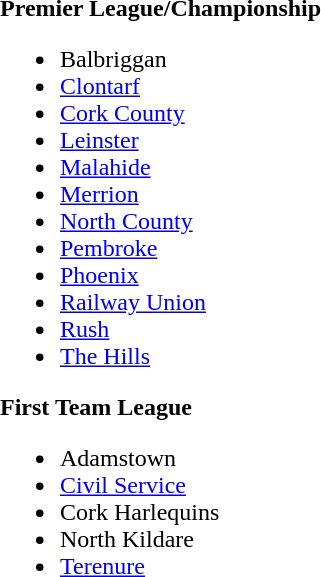<table style="width: 100%; text-align: left;" border="0" cellpadding="1" cellspacing="3" -table>
<tr>
<td valign="top"><br><strong>Premier League/Championship</strong><ul><li>Balbriggan</li><li><a href='#'>Clontarf</a></li><li><a href='#'>Cork County</a></li><li><a href='#'>Leinster</a></li><li><a href='#'>Malahide</a></li><li><a href='#'>Merrion</a></li><li><a href='#'>North County</a></li><li><a href='#'>Pembroke</a></li><li><a href='#'>Phoenix</a></li><li><a href='#'>Railway Union</a></li><li><a href='#'>Rush</a></li><li><a href='#'>The Hills</a></li></ul><strong>First Team League</strong><ul><li>Adamstown</li><li><a href='#'>Civil Service</a></li><li>Cork Harlequins</li><li>North Kildare</li><li><a href='#'>Terenure</a></li></ul></td>
</tr>
</table>
